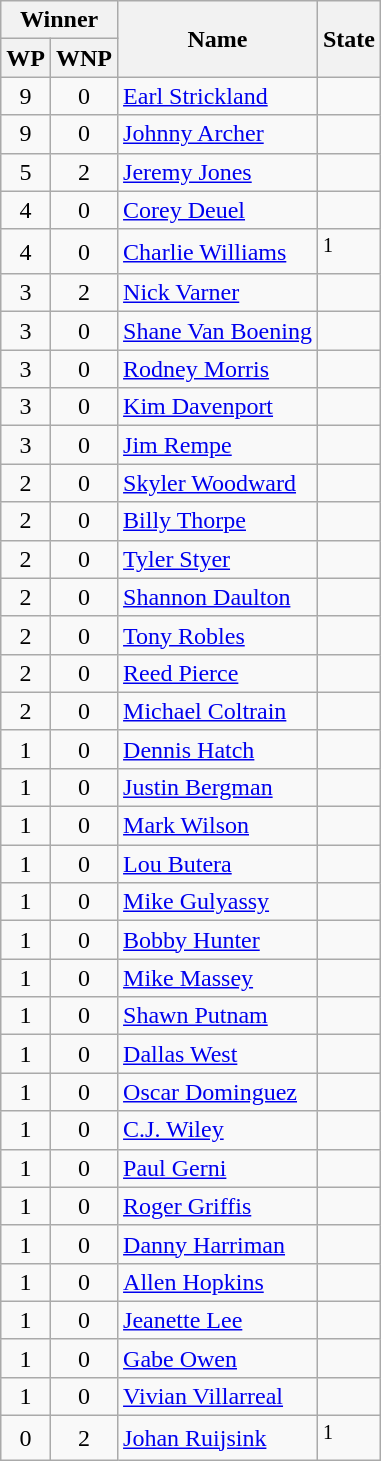<table class="wikitable">
<tr>
<th align = "center" colspan = "2">Winner</th>
<th align = "left" rowspan = "2">Name</th>
<th align = "left" rowspan = "2">State</th>
</tr>
<tr>
<th width=25>WP</th>
<th width=25>WNP</th>
</tr>
<tr>
<td style="text-align:center;">9</td>
<td style="text-align:center;">0</td>
<td><a href='#'>Earl Strickland</a></td>
<td></td>
</tr>
<tr>
<td style="text-align:center;">9</td>
<td style="text-align:center;">0</td>
<td><a href='#'>Johnny Archer</a></td>
<td></td>
</tr>
<tr>
<td style="text-align:center;">5</td>
<td style="text-align:center;">2</td>
<td><a href='#'>Jeremy Jones</a></td>
<td></td>
</tr>
<tr>
<td style="text-align:center;">4</td>
<td style="text-align:center;">0</td>
<td><a href='#'>Corey Deuel</a></td>
<td></td>
</tr>
<tr>
<td style="text-align:center;">4</td>
<td style="text-align:center;">0</td>
<td><a href='#'>Charlie Williams</a></td>
<td><sup>1</sup></td>
</tr>
<tr>
<td style="text-align:center;">3</td>
<td style="text-align:center;">2</td>
<td><a href='#'>Nick Varner</a></td>
<td></td>
</tr>
<tr>
<td style="text-align:center;">3</td>
<td style="text-align:center;">0</td>
<td><a href='#'>Shane Van Boening</a></td>
<td></td>
</tr>
<tr>
<td style="text-align:center;">3</td>
<td style="text-align:center;">0</td>
<td><a href='#'>Rodney Morris</a></td>
<td></td>
</tr>
<tr>
<td style="text-align:center;">3</td>
<td style="text-align:center;">0</td>
<td><a href='#'>Kim Davenport</a></td>
<td></td>
</tr>
<tr>
<td style="text-align:center;">3</td>
<td style="text-align:center;">0</td>
<td><a href='#'>Jim Rempe</a></td>
<td></td>
</tr>
<tr>
<td style="text-align:center;">2</td>
<td style="text-align:center;">0</td>
<td><a href='#'>Skyler Woodward</a></td>
<td></td>
</tr>
<tr>
<td style="text-align:center;">2</td>
<td style="text-align:center;">0</td>
<td><a href='#'>Billy Thorpe</a></td>
<td></td>
</tr>
<tr>
<td style="text-align:center;">2</td>
<td style="text-align:center;">0</td>
<td><a href='#'>Tyler Styer</a></td>
<td></td>
</tr>
<tr>
<td style="text-align:center;">2</td>
<td style="text-align:center;">0</td>
<td><a href='#'>Shannon Daulton</a></td>
<td></td>
</tr>
<tr>
<td style="text-align:center;">2</td>
<td style="text-align:center;">0</td>
<td><a href='#'>Tony Robles</a></td>
<td></td>
</tr>
<tr>
<td style="text-align:center;">2</td>
<td style="text-align:center;">0</td>
<td><a href='#'>Reed Pierce</a></td>
<td></td>
</tr>
<tr>
<td style="text-align:center;">2</td>
<td style="text-align:center;">0</td>
<td><a href='#'>Michael Coltrain</a></td>
<td></td>
</tr>
<tr>
<td style="text-align:center;">1</td>
<td style="text-align:center;">0</td>
<td><a href='#'>Dennis Hatch</a></td>
<td></td>
</tr>
<tr>
<td style="text-align:center;">1</td>
<td style="text-align:center;">0</td>
<td><a href='#'>Justin Bergman</a></td>
<td></td>
</tr>
<tr>
<td style="text-align:center;">1</td>
<td style="text-align:center;">0</td>
<td><a href='#'>Mark Wilson</a></td>
<td></td>
</tr>
<tr>
<td style="text-align:center;">1</td>
<td style="text-align:center;">0</td>
<td><a href='#'>Lou Butera</a></td>
<td></td>
</tr>
<tr>
<td style="text-align:center;">1</td>
<td style="text-align:center;">0</td>
<td><a href='#'>Mike Gulyassy</a></td>
<td></td>
</tr>
<tr>
<td style="text-align:center;">1</td>
<td style="text-align:center;">0</td>
<td><a href='#'>Bobby Hunter</a></td>
<td></td>
</tr>
<tr>
<td style="text-align:center;">1</td>
<td style="text-align:center;">0</td>
<td><a href='#'>Mike Massey</a></td>
<td></td>
</tr>
<tr>
<td style="text-align:center;">1</td>
<td style="text-align:center;">0</td>
<td><a href='#'>Shawn Putnam</a></td>
<td></td>
</tr>
<tr>
<td style="text-align:center;">1</td>
<td style="text-align:center;">0</td>
<td><a href='#'>Dallas West</a></td>
<td></td>
</tr>
<tr>
<td style="text-align:center;">1</td>
<td style="text-align:center;">0</td>
<td><a href='#'>Oscar Dominguez</a></td>
<td></td>
</tr>
<tr>
<td style="text-align:center;">1</td>
<td style="text-align:center;">0</td>
<td><a href='#'>C.J. Wiley</a></td>
<td></td>
</tr>
<tr>
<td style="text-align:center;">1</td>
<td style="text-align:center;">0</td>
<td><a href='#'>Paul Gerni</a></td>
<td></td>
</tr>
<tr>
<td style="text-align:center;">1</td>
<td style="text-align:center;">0</td>
<td><a href='#'>Roger Griffis</a></td>
<td></td>
</tr>
<tr>
<td style="text-align:center;">1</td>
<td style="text-align:center;">0</td>
<td><a href='#'>Danny Harriman</a></td>
<td></td>
</tr>
<tr>
<td style="text-align:center;">1</td>
<td style="text-align:center;">0</td>
<td><a href='#'>Allen Hopkins</a></td>
<td></td>
</tr>
<tr>
<td style="text-align:center;">1</td>
<td style="text-align:center;">0</td>
<td><a href='#'>Jeanette Lee</a></td>
<td></td>
</tr>
<tr>
<td style="text-align:center;">1</td>
<td style="text-align:center;">0</td>
<td><a href='#'>Gabe Owen</a></td>
<td></td>
</tr>
<tr>
<td style="text-align:center;">1</td>
<td style="text-align:center;">0</td>
<td><a href='#'>Vivian Villarreal</a></td>
<td></td>
</tr>
<tr>
<td style="text-align:center;">0</td>
<td style="text-align:center;">2</td>
<td><a href='#'>Johan Ruijsink</a></td>
<td><sup>1</sup></td>
</tr>
</table>
